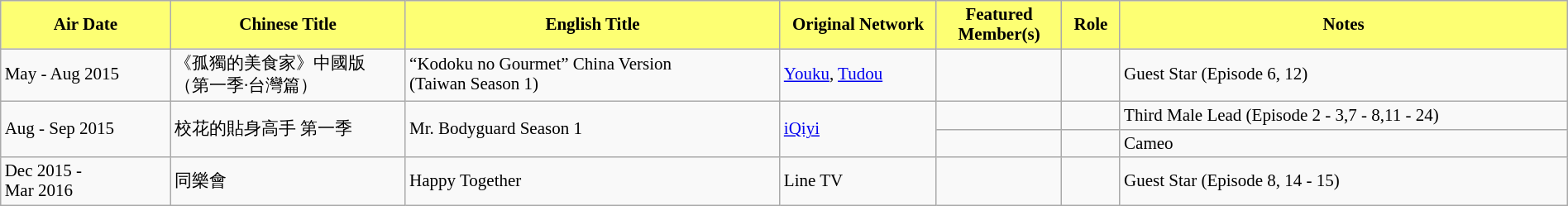<table class="wikitable" style="font-size:14px" text-align="center" width="100%">
<tr>
<th style="background: #FDFF73"><strong>Air Date</strong></th>
<th style="background: #FDFF73" width="15%"><strong>Chinese Title</strong></th>
<th style="background: #FDFF73"><strong>English Title</strong></th>
<th style="background: #FDFF73" width="10%"><strong>Original Network</strong></th>
<th style="background: #FDFF73" width="8%"><strong>Featured Member(s)</strong></th>
<th style="background: #FDFF73"><strong>Role</strong></th>
<th style="background: #FDFF73"><strong>Notes</strong></th>
</tr>
<tr>
<td>May - Aug 2015</td>
<td>《孤獨的美食家》中國版<br>（第一季·台灣篇）</td>
<td>“Kodoku no Gourmet” China Version<br>(Taiwan Season 1)</td>
<td><a href='#'>Youku</a>, <a href='#'>Tudou</a></td>
<td></td>
<td></td>
<td>Guest Star (Episode 6, 12)</td>
</tr>
<tr>
<td rowspan="2">Aug - Sep 2015</td>
<td rowspan="2">校花的貼身高手 第一季</td>
<td rowspan="2">Mr. Bodyguard Season 1</td>
<td rowspan="2"><a href='#'>iQiyi</a></td>
<td></td>
<td></td>
<td>Third Male Lead (Episode 2 - 3,7 - 8,11 - 24)</td>
</tr>
<tr>
<td></td>
<td></td>
<td>Cameo</td>
</tr>
<tr>
<td>Dec 2015 -<br>Mar 2016</td>
<td>同樂會</td>
<td>Happy Together</td>
<td>Line TV</td>
<td></td>
<td></td>
<td>Guest Star (Episode 8, 14 - 15)</td>
</tr>
</table>
